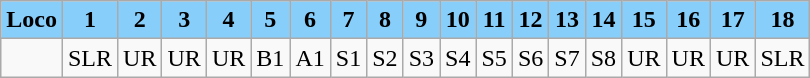<table class="wikitable plainrowheaders unsortable" style="text-align:center">
<tr>
<th scope="col" rowspan="1" style="background:lightskyblue;">Loco</th>
<th scope="col" rowspan="1" style="background:lightskyblue;">1</th>
<th scope="col" rowspan="1" style="background:lightskyblue;">2</th>
<th scope="col" rowspan="1" style="background:lightskyblue;">3</th>
<th scope="col" rowspan="1" style="background:lightskyblue;">4</th>
<th scope="col" rowspan="1" style="background:lightskyblue;">5</th>
<th scope="col" rowspan="1" style="background:lightskyblue;">6</th>
<th scope="col" rowspan="1" style="background:lightskyblue;">7</th>
<th scope="col" rowspan="1" style="background:lightskyblue;">8</th>
<th scope="col" rowspan="1" style="background:lightskyblue;">9</th>
<th scope="col" rowspan="1" style="background:lightskyblue;">10</th>
<th scope="col" rowspan="1" style="background:lightskyblue;">11</th>
<th scope="col" rowspan="1" style="background:lightskyblue;">12</th>
<th scope="col" rowspan="1" style="background:lightskyblue;">13</th>
<th scope="col" rowspan="1" style="background:lightskyblue;">14</th>
<th scope="col" rowspan="1" style="background:lightskyblue;">15</th>
<th scope="col" rowspan="1" style="background:lightskyblue;">16</th>
<th scope="col" rowspan="1" style="background:lightskyblue;">17</th>
<th scope="col" rowspan="1" style="background:lightskyblue;">18</th>
</tr>
<tr>
<td></td>
<td>SLR</td>
<td>UR</td>
<td>UR</td>
<td>UR</td>
<td>B1</td>
<td>A1</td>
<td>S1</td>
<td>S2</td>
<td>S3</td>
<td>S4</td>
<td>S5</td>
<td>S6</td>
<td>S7</td>
<td>S8</td>
<td>UR</td>
<td>UR</td>
<td>UR</td>
<td>SLR</td>
</tr>
</table>
